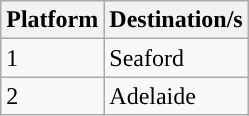<table class="wikitable">
<tr>
<th>Platform</th>
<th>Destination/s</th>
</tr>
<tr>
<td style="background:#"><span>1</span></td>
<td>Seaford</td>
</tr>
<tr>
<td style="background:#"><span>2</span></td>
<td>Adelaide</td>
</tr>
</table>
